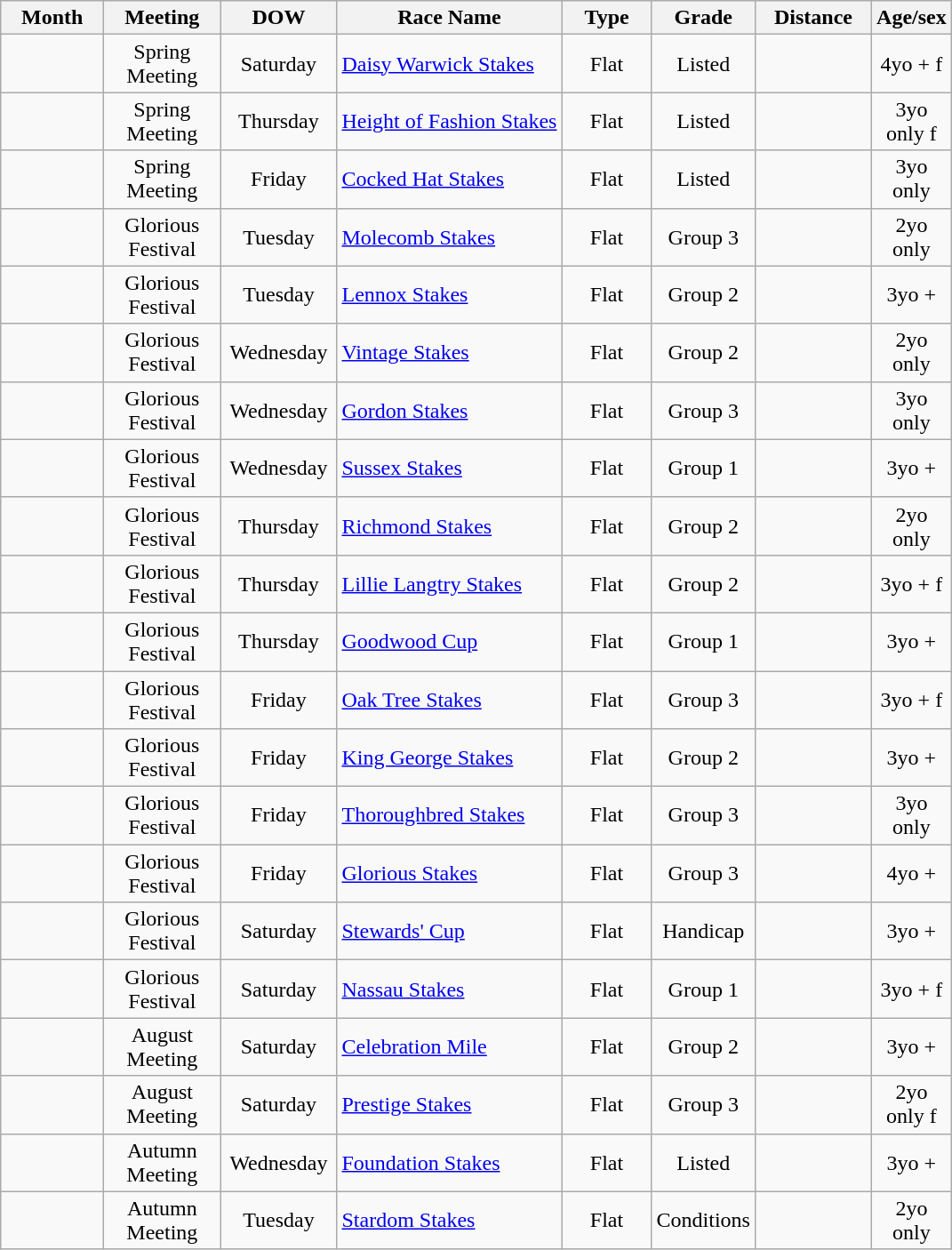<table class = "wikitable sortable">
<tr>
<th style="width:70px">Month</th>
<th style="width:80px">Meeting</th>
<th style="width:80px">DOW</th>
<th>Race Name</th>
<th style="width:60px">Type</th>
<th style="width:70px">Grade</th>
<th style="width:80px">Distance</th>
<th style="width:50px">Age/sex</th>
</tr>
<tr>
<td style="text-align:center"></td>
<td style="text-align:center">Spring Meeting</td>
<td style="text-align:center">Saturday</td>
<td><a href='#'>Daisy Warwick Stakes</a></td>
<td style="text-align:center">Flat</td>
<td style="text-align:center">Listed</td>
<td style="text-align:center"></td>
<td style="text-align:center">4yo + f</td>
</tr>
<tr>
<td style="text-align:center"></td>
<td style="text-align:center">Spring Meeting</td>
<td style="text-align:center">Thursday</td>
<td><a href='#'>Height of Fashion Stakes</a></td>
<td style="text-align:center">Flat</td>
<td style="text-align:center">Listed</td>
<td style="text-align:center"></td>
<td style="text-align:center">3yo only f</td>
</tr>
<tr>
<td style="text-align:center"></td>
<td style="text-align:center">Spring Meeting</td>
<td style="text-align:center">Friday</td>
<td><a href='#'>Cocked Hat Stakes</a></td>
<td style="text-align:center">Flat</td>
<td style="text-align:center">Listed</td>
<td style="text-align:center"></td>
<td style="text-align:center">3yo only</td>
</tr>
<tr>
<td style="text-align:center"></td>
<td style="text-align:center">Glorious Festival</td>
<td style="text-align:center">Tuesday</td>
<td><a href='#'>Molecomb Stakes</a></td>
<td style="text-align:center">Flat</td>
<td style="text-align:center">Group 3</td>
<td style="text-align:center"></td>
<td style="text-align:center">2yo only</td>
</tr>
<tr>
<td style="text-align:center"></td>
<td style="text-align:center">Glorious Festival</td>
<td style="text-align:center">Tuesday</td>
<td><a href='#'>Lennox Stakes</a></td>
<td style="text-align:center">Flat</td>
<td style="text-align:center">Group 2</td>
<td style="text-align:center"></td>
<td style="text-align:center">3yo +</td>
</tr>
<tr>
<td style="text-align:center"></td>
<td style="text-align:center">Glorious Festival</td>
<td style="text-align:center">Wednesday</td>
<td><a href='#'>Vintage Stakes</a></td>
<td style="text-align:center">Flat</td>
<td style="text-align:center">Group 2</td>
<td style="text-align:center"></td>
<td style="text-align:center">2yo only</td>
</tr>
<tr>
<td style="text-align:center"></td>
<td style="text-align:center">Glorious Festival</td>
<td style="text-align:center">Wednesday</td>
<td><a href='#'>Gordon Stakes</a></td>
<td style="text-align:center">Flat</td>
<td style="text-align:center">Group 3</td>
<td style="text-align:center"></td>
<td style="text-align:center">3yo only</td>
</tr>
<tr>
<td style="text-align:center"></td>
<td style="text-align:center">Glorious Festival</td>
<td style="text-align:center">Wednesday</td>
<td><a href='#'>Sussex Stakes</a></td>
<td style="text-align:center">Flat</td>
<td style="text-align:center">Group 1</td>
<td style="text-align:center"></td>
<td style="text-align:center">3yo +</td>
</tr>
<tr>
<td style="text-align:center"></td>
<td style="text-align:center">Glorious Festival</td>
<td style="text-align:center">Thursday</td>
<td><a href='#'>Richmond Stakes</a></td>
<td style="text-align:center">Flat</td>
<td style="text-align:center">Group 2</td>
<td style="text-align:center"></td>
<td style="text-align:center">2yo only</td>
</tr>
<tr>
<td style="text-align:center"></td>
<td style="text-align:center">Glorious Festival</td>
<td style="text-align:center">Thursday</td>
<td><a href='#'>Lillie Langtry Stakes</a></td>
<td style="text-align:center">Flat</td>
<td style="text-align:center">Group 2</td>
<td style="text-align:center"></td>
<td style="text-align:center">3yo + f</td>
</tr>
<tr>
<td style="text-align:center"></td>
<td style="text-align:center">Glorious Festival</td>
<td style="text-align:center">Thursday</td>
<td><a href='#'>Goodwood Cup</a></td>
<td style="text-align:center">Flat</td>
<td style="text-align:center">Group 1</td>
<td style="text-align:center"></td>
<td style="text-align:center">3yo +</td>
</tr>
<tr>
<td style="text-align:center"></td>
<td style="text-align:center">Glorious Festival</td>
<td style="text-align:center">Friday</td>
<td><a href='#'>Oak Tree Stakes</a></td>
<td style="text-align:center">Flat</td>
<td style="text-align:center">Group 3</td>
<td style="text-align:center"></td>
<td style="text-align:center">3yo + f</td>
</tr>
<tr>
<td style="text-align:center"></td>
<td style="text-align:center">Glorious Festival</td>
<td style="text-align:center">Friday</td>
<td><a href='#'>King George Stakes</a></td>
<td style="text-align:center">Flat</td>
<td style="text-align:center">Group 2</td>
<td style="text-align:center"></td>
<td style="text-align:center">3yo +</td>
</tr>
<tr>
<td style="text-align:center"></td>
<td style="text-align:center">Glorious Festival</td>
<td style="text-align:center">Friday</td>
<td><a href='#'>Thoroughbred Stakes</a></td>
<td style="text-align:center">Flat</td>
<td style="text-align:center">Group 3</td>
<td style="text-align:center"></td>
<td style="text-align:center">3yo only</td>
</tr>
<tr>
<td style="text-align:center"></td>
<td style="text-align:center">Glorious Festival</td>
<td style="text-align:center">Friday</td>
<td><a href='#'>Glorious Stakes</a></td>
<td style="text-align:center">Flat</td>
<td style="text-align:center">Group 3</td>
<td style="text-align:center"></td>
<td style="text-align:center">4yo +</td>
</tr>
<tr>
<td style="text-align:center"></td>
<td style="text-align:center">Glorious Festival</td>
<td style="text-align:center">Saturday</td>
<td><a href='#'>Stewards' Cup</a></td>
<td style="text-align:center">Flat</td>
<td style="text-align:center">Handicap</td>
<td style="text-align:center"></td>
<td style="text-align:center">3yo +</td>
</tr>
<tr>
<td style="text-align:center"></td>
<td style="text-align:center">Glorious Festival</td>
<td style="text-align:center">Saturday</td>
<td><a href='#'>Nassau Stakes</a></td>
<td style="text-align:center">Flat</td>
<td style="text-align:center">Group 1</td>
<td style="text-align:center"></td>
<td style="text-align:center">3yo + f</td>
</tr>
<tr>
<td style="text-align:center"></td>
<td style="text-align:center">August Meeting</td>
<td style="text-align:center">Saturday</td>
<td><a href='#'>Celebration Mile</a></td>
<td style="text-align:center">Flat</td>
<td style="text-align:center">Group 2</td>
<td style="text-align:center"></td>
<td style="text-align:center">3yo +</td>
</tr>
<tr>
<td style="text-align:center"></td>
<td style="text-align:center">August Meeting</td>
<td style="text-align:center">Saturday</td>
<td><a href='#'>Prestige Stakes</a></td>
<td style="text-align:center">Flat</td>
<td style="text-align:center">Group 3</td>
<td style="text-align:center"></td>
<td style="text-align:center">2yo only f</td>
</tr>
<tr>
<td style="text-align:center"></td>
<td style="text-align:center">Autumn Meeting</td>
<td style="text-align:center">Wednesday</td>
<td><a href='#'>Foundation Stakes</a></td>
<td style="text-align:center">Flat</td>
<td style="text-align:center">Listed</td>
<td style="text-align:center"></td>
<td style="text-align:center">3yo +</td>
</tr>
<tr>
<td style="text-align:center"></td>
<td style="text-align:center">Autumn Meeting</td>
<td style="text-align:center">Tuesday</td>
<td><a href='#'>Stardom Stakes</a></td>
<td style="text-align:center">Flat</td>
<td style="text-align:center">Conditions</td>
<td style="text-align:center"></td>
<td style="text-align:center">2yo only</td>
</tr>
</table>
